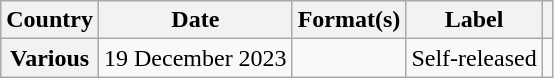<table class="wikitable plainrowheaders">
<tr>
<th scope="col">Country</th>
<th scope="col">Date</th>
<th scope="col">Format(s)</th>
<th scope="col">Label</th>
<th scope="col"></th>
</tr>
<tr>
<th scope="row">Various</th>
<td>19 December 2023</td>
<td></td>
<td>Self-released</td>
<td></td>
</tr>
</table>
